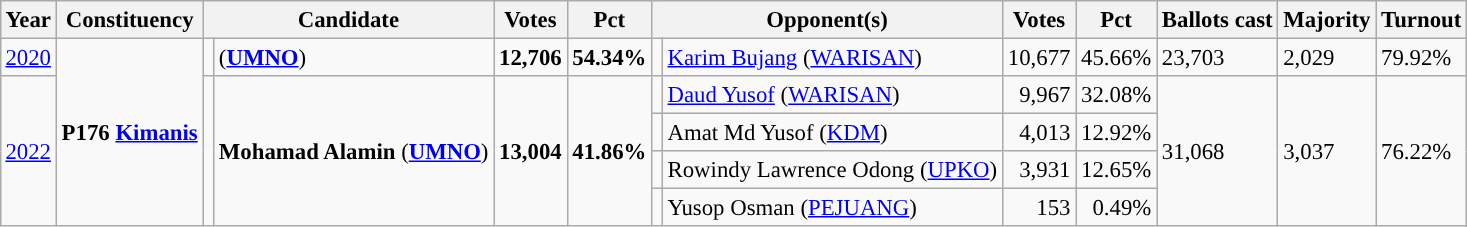<table class="wikitable" style="margin:0.5em ; font-size:95%">
<tr>
<th>Year</th>
<th>Constituency</th>
<th colspan=2>Candidate</th>
<th>Votes</th>
<th>Pct</th>
<th colspan=2>Opponent(s)</th>
<th>Votes</th>
<th>Pct</th>
<th>Ballots cast</th>
<th>Majority</th>
<th>Turnout</th>
</tr>
<tr>
<td><a href='#'>2020</a></td>
<td rowspan="5"><strong>P176 <a href='#'>Kimanis</a></strong></td>
<td></td>
<td> (<a href='#'><strong>UMNO</strong></a>)</td>
<td align="right"><strong>12,706</strong></td>
<td><strong>54.34%</strong></td>
<td></td>
<td><a href='#'>Karim Bujang</a> (<a href='#'>WARISAN</a>)</td>
<td align="right">10,677</td>
<td>45.66%</td>
<td>23,703</td>
<td>2,029</td>
<td>79.92%</td>
</tr>
<tr>
<td rowspan="4"><a href='#'>2022</a></td>
<td rowspan="4" ></td>
<td rowspan="4"><strong>Mohamad Alamin</strong> (<a href='#'><strong>UMNO</strong></a>)</td>
<td rowspan="4" align="right"><strong>13,004</strong></td>
<td rowspan="4"><strong>41.86%</strong></td>
<td></td>
<td><a href='#'>Daud Yusof</a> (<a href='#'>WARISAN</a>)</td>
<td align="right">9,967</td>
<td>32.08%</td>
<td rowspan="4">31,068</td>
<td rowspan="4">3,037</td>
<td rowspan="4">76.22%</td>
</tr>
<tr>
<td></td>
<td>Amat Md Yusof (<a href='#'>KDM</a>)</td>
<td align="right">4,013</td>
<td>12.92%</td>
</tr>
<tr>
<td></td>
<td>Rowindy Lawrence Odong (<a href='#'>UPKO</a>)</td>
<td align="right">3,931</td>
<td>12.65%</td>
</tr>
<tr>
<td></td>
<td>Yusop Osman (<a href='#'>PEJUANG</a>)</td>
<td align="right">153</td>
<td align="right">0.49%</td>
</tr>
</table>
